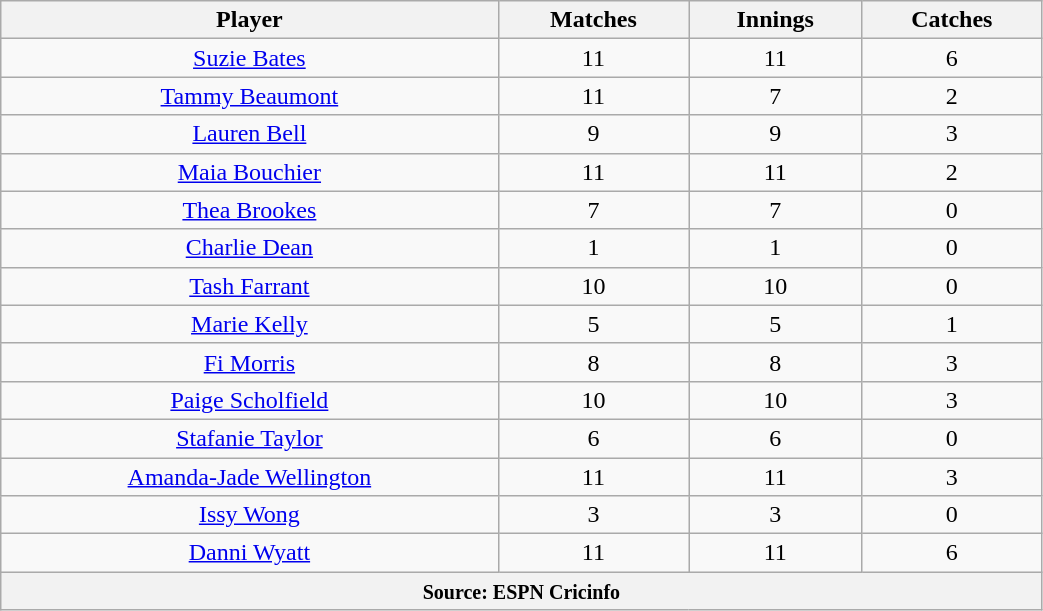<table class="wikitable" style="text-align:center; width:55%;">
<tr>
<th>Player</th>
<th>Matches</th>
<th>Innings</th>
<th>Catches</th>
</tr>
<tr>
<td><a href='#'>Suzie Bates</a></td>
<td>11</td>
<td>11</td>
<td>6</td>
</tr>
<tr>
<td><a href='#'>Tammy Beaumont</a></td>
<td>11</td>
<td>7</td>
<td>2</td>
</tr>
<tr>
<td><a href='#'>Lauren Bell</a></td>
<td>9</td>
<td>9</td>
<td>3</td>
</tr>
<tr>
<td><a href='#'>Maia Bouchier</a></td>
<td>11</td>
<td>11</td>
<td>2</td>
</tr>
<tr>
<td><a href='#'>Thea Brookes</a></td>
<td>7</td>
<td>7</td>
<td>0</td>
</tr>
<tr>
<td><a href='#'>Charlie Dean</a></td>
<td>1</td>
<td>1</td>
<td>0</td>
</tr>
<tr>
<td><a href='#'>Tash Farrant</a></td>
<td>10</td>
<td>10</td>
<td>0</td>
</tr>
<tr>
<td><a href='#'>Marie Kelly</a></td>
<td>5</td>
<td>5</td>
<td>1</td>
</tr>
<tr>
<td><a href='#'>Fi Morris</a></td>
<td>8</td>
<td>8</td>
<td>3</td>
</tr>
<tr>
<td><a href='#'>Paige Scholfield</a></td>
<td>10</td>
<td>10</td>
<td>3</td>
</tr>
<tr>
<td><a href='#'>Stafanie Taylor</a></td>
<td>6</td>
<td>6</td>
<td>0</td>
</tr>
<tr>
<td><a href='#'>Amanda-Jade Wellington</a></td>
<td>11</td>
<td>11</td>
<td>3</td>
</tr>
<tr>
<td><a href='#'>Issy Wong</a></td>
<td>3</td>
<td>3</td>
<td>0</td>
</tr>
<tr>
<td><a href='#'>Danni Wyatt</a></td>
<td>11</td>
<td>11</td>
<td>6</td>
</tr>
<tr>
<th colspan="4"><small>Source: ESPN Cricinfo </small></th>
</tr>
</table>
